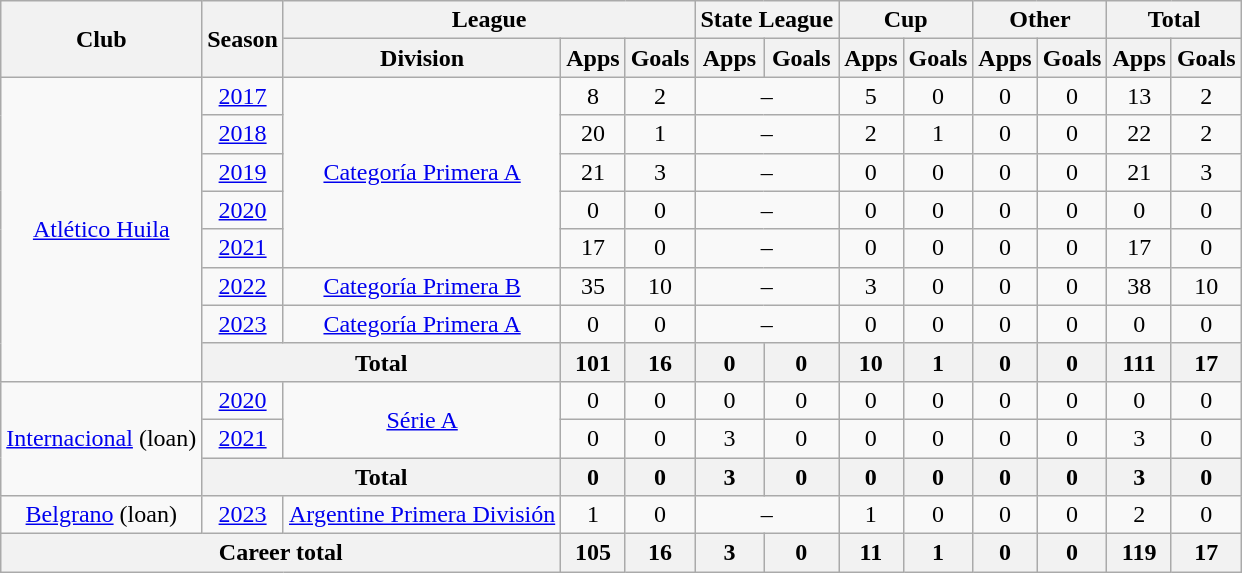<table class=wikitable style=text-align:center>
<tr>
<th rowspan="2">Club</th>
<th rowspan="2">Season</th>
<th colspan="3">League</th>
<th colspan="2">State League</th>
<th colspan="2">Cup</th>
<th colspan="2">Other</th>
<th colspan="2">Total</th>
</tr>
<tr>
<th>Division</th>
<th>Apps</th>
<th>Goals</th>
<th>Apps</th>
<th>Goals</th>
<th>Apps</th>
<th>Goals</th>
<th>Apps</th>
<th>Goals</th>
<th>Apps</th>
<th>Goals</th>
</tr>
<tr>
<td rowspan="8"><a href='#'>Atlético Huila</a></td>
<td><a href='#'>2017</a></td>
<td rowspan="5"><a href='#'>Categoría Primera A</a></td>
<td>8</td>
<td>2</td>
<td colspan="2">–</td>
<td>5</td>
<td>0</td>
<td>0</td>
<td>0</td>
<td>13</td>
<td>2</td>
</tr>
<tr>
<td><a href='#'>2018</a></td>
<td>20</td>
<td>1</td>
<td colspan="2">–</td>
<td>2</td>
<td>1</td>
<td>0</td>
<td>0</td>
<td>22</td>
<td>2</td>
</tr>
<tr>
<td><a href='#'>2019</a></td>
<td>21</td>
<td>3</td>
<td colspan="2">–</td>
<td>0</td>
<td>0</td>
<td>0</td>
<td>0</td>
<td>21</td>
<td>3</td>
</tr>
<tr>
<td><a href='#'>2020</a></td>
<td>0</td>
<td>0</td>
<td colspan="2">–</td>
<td>0</td>
<td>0</td>
<td>0</td>
<td>0</td>
<td>0</td>
<td>0</td>
</tr>
<tr>
<td><a href='#'>2021</a></td>
<td>17</td>
<td>0</td>
<td colspan="2">–</td>
<td>0</td>
<td>0</td>
<td>0</td>
<td>0</td>
<td>17</td>
<td>0</td>
</tr>
<tr>
<td><a href='#'>2022</a></td>
<td><a href='#'>Categoría Primera B</a></td>
<td>35</td>
<td>10</td>
<td colspan="2">–</td>
<td>3</td>
<td>0</td>
<td>0</td>
<td>0</td>
<td>38</td>
<td>10</td>
</tr>
<tr>
<td><a href='#'>2023</a></td>
<td><a href='#'>Categoría Primera A</a></td>
<td>0</td>
<td>0</td>
<td colspan="2">–</td>
<td>0</td>
<td>0</td>
<td>0</td>
<td>0</td>
<td>0</td>
<td>0</td>
</tr>
<tr>
<th colspan="2"><strong>Total</strong></th>
<th>101</th>
<th>16</th>
<th>0</th>
<th>0</th>
<th>10</th>
<th>1</th>
<th>0</th>
<th>0</th>
<th>111</th>
<th>17</th>
</tr>
<tr>
<td rowspan="3"><a href='#'>Internacional</a> (loan)</td>
<td><a href='#'>2020</a></td>
<td rowspan="2"><a href='#'>Série A</a></td>
<td>0</td>
<td>0</td>
<td>0</td>
<td>0</td>
<td>0</td>
<td>0</td>
<td>0</td>
<td>0</td>
<td>0</td>
<td>0</td>
</tr>
<tr>
<td><a href='#'>2021</a></td>
<td>0</td>
<td>0</td>
<td>3</td>
<td>0</td>
<td>0</td>
<td>0</td>
<td>0</td>
<td>0</td>
<td>3</td>
<td>0</td>
</tr>
<tr>
<th colspan="2"><strong>Total</strong></th>
<th>0</th>
<th>0</th>
<th>3</th>
<th>0</th>
<th>0</th>
<th>0</th>
<th>0</th>
<th>0</th>
<th>3</th>
<th>0</th>
</tr>
<tr>
<td><a href='#'>Belgrano</a> (loan)</td>
<td><a href='#'>2023</a></td>
<td><a href='#'>Argentine Primera División</a></td>
<td>1</td>
<td>0</td>
<td colspan="2">–</td>
<td>1</td>
<td>0</td>
<td>0</td>
<td>0</td>
<td>2</td>
<td>0</td>
</tr>
<tr>
<th colspan="3"><strong>Career total</strong></th>
<th>105</th>
<th>16</th>
<th>3</th>
<th>0</th>
<th>11</th>
<th>1</th>
<th>0</th>
<th>0</th>
<th>119</th>
<th>17</th>
</tr>
</table>
